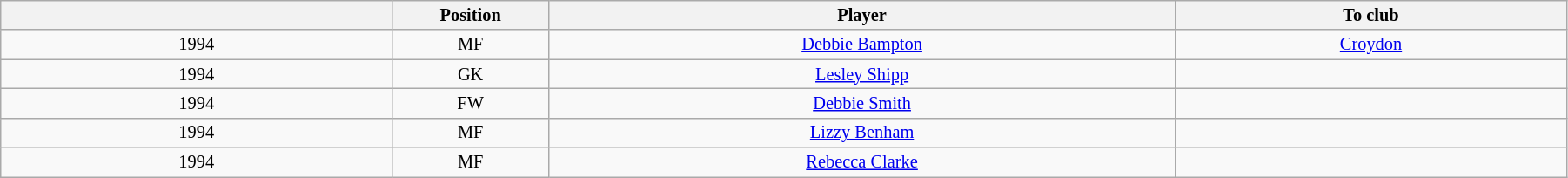<table class="wikitable sortable" style="width:95%; text-align:center; font-size:85%; text-align:center;">
<tr>
<th width="25%"></th>
<th width="10%">Position</th>
<th>Player</th>
<th width="25%">To club</th>
</tr>
<tr>
<td>1994</td>
<td>MF</td>
<td> <a href='#'>Debbie Bampton</a></td>
<td><em></em> <a href='#'>Croydon</a></td>
</tr>
<tr>
<td>1994</td>
<td>GK</td>
<td><a href='#'>Lesley Shipp</a></td>
<td></td>
</tr>
<tr>
<td>1994</td>
<td>FW</td>
<td> <a href='#'>Debbie Smith</a></td>
<td></td>
</tr>
<tr>
<td>1994</td>
<td>MF</td>
<td><a href='#'>Lizzy Benham</a></td>
<td></td>
</tr>
<tr>
<td>1994</td>
<td>MF</td>
<td><a href='#'>Rebecca Clarke</a></td>
<td></td>
</tr>
</table>
